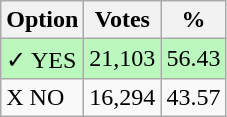<table class="wikitable">
<tr>
<th>Option</th>
<th>Votes</th>
<th>%</th>
</tr>
<tr>
<td style=background:#bbf8be>✓ YES</td>
<td style=background:#bbf8be>21,103</td>
<td style=background:#bbf8be>56.43</td>
</tr>
<tr>
<td>X NO</td>
<td>16,294</td>
<td>43.57</td>
</tr>
</table>
